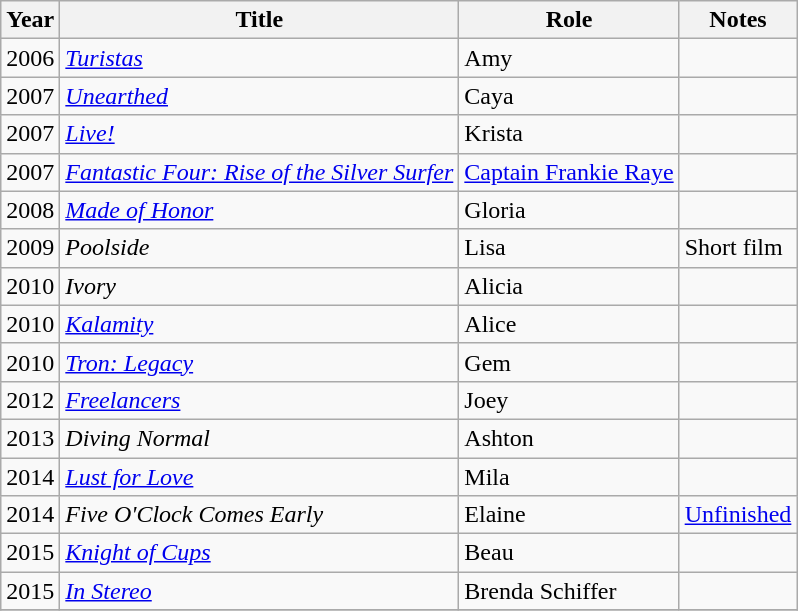<table class="wikitable sortable">
<tr>
<th>Year</th>
<th>Title</th>
<th>Role</th>
<th class="unsortable">Notes</th>
</tr>
<tr>
<td>2006</td>
<td><em><a href='#'>Turistas</a></em></td>
<td>Amy</td>
<td></td>
</tr>
<tr>
<td>2007</td>
<td><em><a href='#'>Unearthed</a></em></td>
<td>Caya</td>
<td></td>
</tr>
<tr>
<td>2007</td>
<td><em><a href='#'>Live!</a></em></td>
<td>Krista</td>
<td></td>
</tr>
<tr>
<td>2007</td>
<td><em><a href='#'>Fantastic Four: Rise of the Silver Surfer</a></em></td>
<td><a href='#'>Captain Frankie Raye</a></td>
<td></td>
</tr>
<tr>
<td>2008</td>
<td><em><a href='#'>Made of Honor</a></em></td>
<td>Gloria</td>
<td></td>
</tr>
<tr>
<td>2009</td>
<td><em>Poolside</em></td>
<td>Lisa</td>
<td>Short film</td>
</tr>
<tr>
<td>2010</td>
<td><em>Ivory</em></td>
<td>Alicia</td>
<td></td>
</tr>
<tr>
<td>2010</td>
<td><em><a href='#'>Kalamity</a></em></td>
<td>Alice</td>
<td></td>
</tr>
<tr>
<td>2010</td>
<td><em><a href='#'>Tron: Legacy</a></em></td>
<td>Gem</td>
<td></td>
</tr>
<tr>
<td>2012</td>
<td><em><a href='#'>Freelancers</a></em></td>
<td>Joey</td>
<td></td>
</tr>
<tr>
<td>2013</td>
<td><em>Diving Normal</em></td>
<td>Ashton</td>
<td></td>
</tr>
<tr>
<td>2014</td>
<td><em><a href='#'>Lust for Love</a></em></td>
<td>Mila</td>
<td></td>
</tr>
<tr>
<td>2014</td>
<td><em>Five O'Clock Comes Early</em></td>
<td>Elaine</td>
<td><a href='#'>Unfinished</a></td>
</tr>
<tr>
<td>2015</td>
<td><em><a href='#'>Knight of Cups</a></em></td>
<td>Beau</td>
<td></td>
</tr>
<tr>
<td>2015</td>
<td><em><a href='#'>In Stereo</a></em></td>
<td>Brenda Schiffer</td>
<td></td>
</tr>
<tr>
</tr>
</table>
